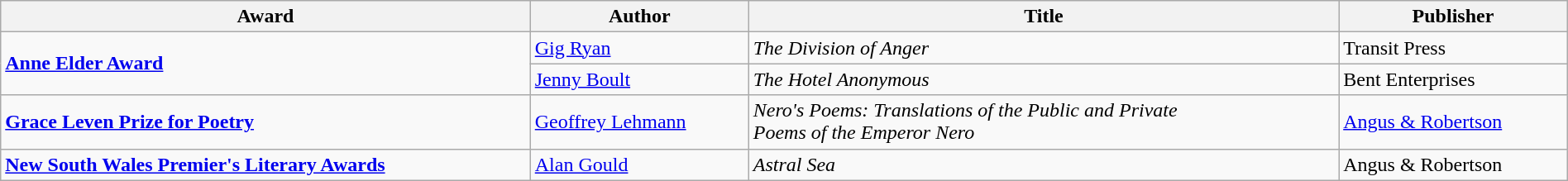<table class="wikitable" width=100%>
<tr>
<th>Award</th>
<th>Author</th>
<th>Title</th>
<th>Publisher</th>
</tr>
<tr>
<td rowspan=2><strong><a href='#'>Anne Elder Award</a></strong></td>
<td><a href='#'>Gig Ryan</a></td>
<td><em>The Division of Anger</em></td>
<td>Transit Press</td>
</tr>
<tr>
<td><a href='#'>Jenny Boult</a></td>
<td><em>The Hotel Anonymous</em></td>
<td>Bent Enterprises</td>
</tr>
<tr>
<td><strong><a href='#'>Grace Leven Prize for Poetry</a></strong></td>
<td><a href='#'>Geoffrey Lehmann</a></td>
<td><em>Nero's Poems: Translations of the Public and Private<br>Poems of the Emperor Nero</em></td>
<td><a href='#'>Angus & Robertson</a></td>
</tr>
<tr>
<td><strong><a href='#'>New South Wales Premier's Literary Awards</a></strong></td>
<td><a href='#'>Alan Gould</a></td>
<td><em>Astral Sea</em></td>
<td>Angus & Robertson</td>
</tr>
</table>
